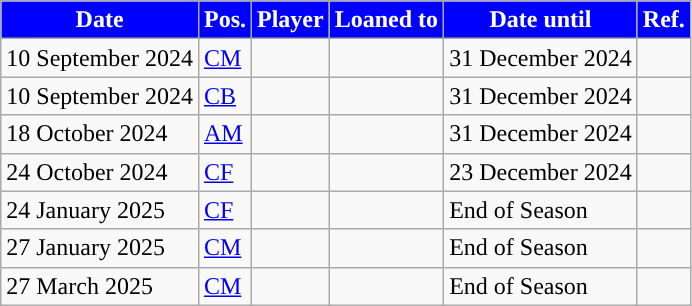<table class="wikitable plainrowheaders sortable">
<tr>
<th style="background:#0000FF;color:white;">Date</th>
<th style="background:#0000FF;color:white;">Pos.</th>
<th style="background:#0000FF;color:white;">Player</th>
<th style="background:#0000FF;color:white;">Loaned to</th>
<th style="background:#0000FF;color:white;">Date until</th>
<th style="background:#0000FF;color:white;">Ref.</th>
</tr>
<tr>
<td>10 September 2024</td>
<td><a href='#'>CM</a></td>
<td></td>
<td></td>
<td>31 December 2024</td>
<td></td>
</tr>
<tr>
<td>10 September 2024</td>
<td><a href='#'>CB</a></td>
<td></td>
<td></td>
<td>31 December 2024</td>
<td></td>
</tr>
<tr>
<td>18 October 2024</td>
<td><a href='#'>AM</a></td>
<td></td>
<td></td>
<td>31 December 2024</td>
<td></td>
</tr>
<tr>
<td>24 October 2024</td>
<td><a href='#'>CF</a></td>
<td></td>
<td></td>
<td>23 December 2024</td>
<td></td>
</tr>
<tr>
<td>24 January 2025</td>
<td><a href='#'>CF</a></td>
<td></td>
<td></td>
<td>End of Season</td>
<td></td>
</tr>
<tr>
<td>27 January 2025</td>
<td><a href='#'>CM</a></td>
<td></td>
<td></td>
<td>End of Season</td>
<td></td>
</tr>
<tr>
<td>27 March 2025</td>
<td><a href='#'>CM</a></td>
<td></td>
<td></td>
<td>End of Season</td>
<td></td>
</tr>
</table>
